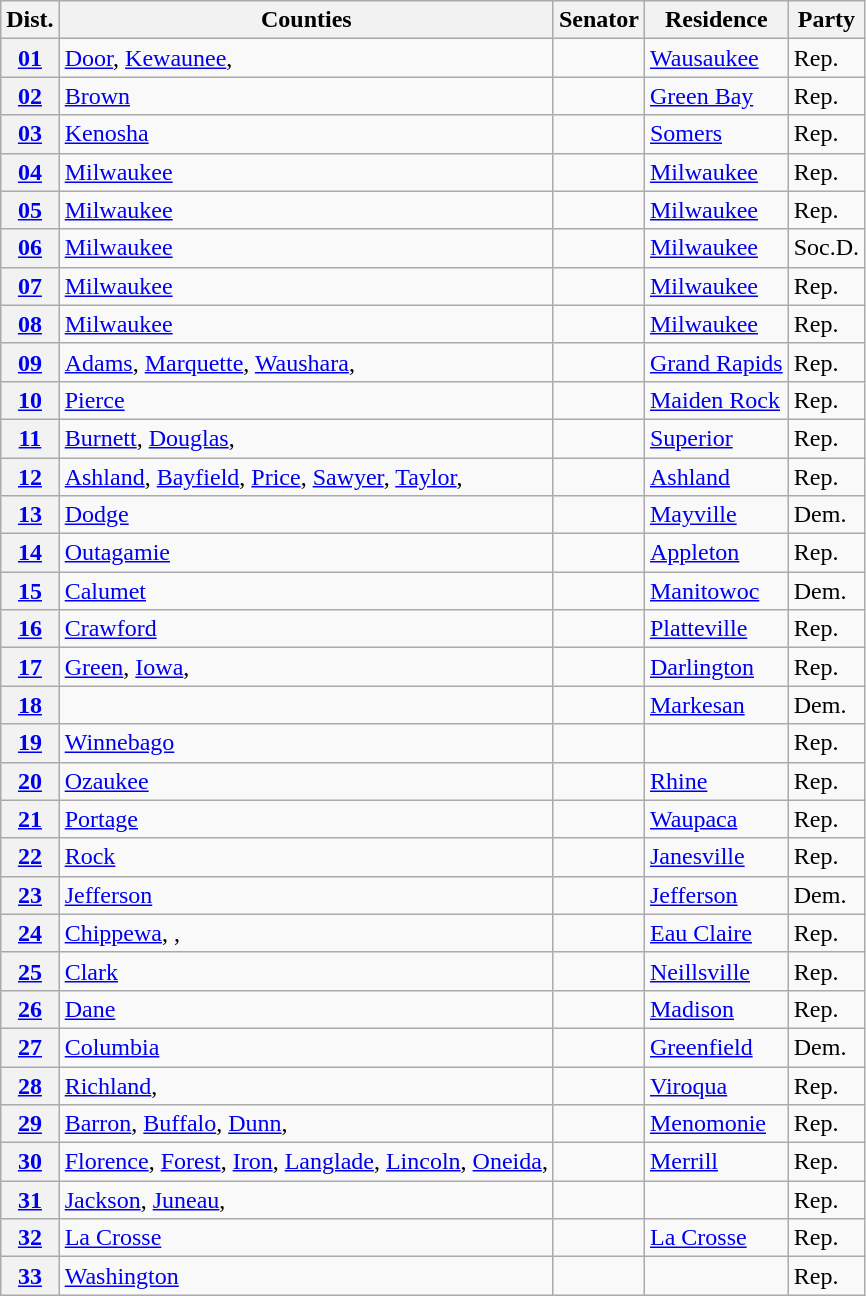<table class="wikitable sortable">
<tr>
<th>Dist.</th>
<th>Counties</th>
<th>Senator</th>
<th>Residence</th>
<th>Party</th>
</tr>
<tr>
<th><a href='#'>01</a></th>
<td><a href='#'>Door</a>, <a href='#'>Kewaunee</a>, </td>
<td></td>
<td><a href='#'>Wausaukee</a></td>
<td>Rep.</td>
</tr>
<tr>
<th><a href='#'>02</a></th>
<td><a href='#'>Brown</a> </td>
<td></td>
<td><a href='#'>Green Bay</a></td>
<td>Rep.</td>
</tr>
<tr>
<th><a href='#'>03</a></th>
<td><a href='#'>Kenosha</a> </td>
<td></td>
<td><a href='#'>Somers</a></td>
<td>Rep.</td>
</tr>
<tr>
<th><a href='#'>04</a></th>
<td><a href='#'>Milwaukee</a> </td>
<td></td>
<td><a href='#'>Milwaukee</a></td>
<td>Rep.</td>
</tr>
<tr>
<th><a href='#'>05</a></th>
<td><a href='#'>Milwaukee</a> </td>
<td></td>
<td><a href='#'>Milwaukee</a></td>
<td>Rep.</td>
</tr>
<tr>
<th><a href='#'>06</a></th>
<td><a href='#'>Milwaukee</a> </td>
<td></td>
<td><a href='#'>Milwaukee</a></td>
<td>Soc.D.</td>
</tr>
<tr>
<th><a href='#'>07</a></th>
<td><a href='#'>Milwaukee</a> </td>
<td></td>
<td><a href='#'>Milwaukee</a></td>
<td>Rep.</td>
</tr>
<tr>
<th><a href='#'>08</a></th>
<td><a href='#'>Milwaukee</a> </td>
<td></td>
<td><a href='#'>Milwaukee</a></td>
<td>Rep.</td>
</tr>
<tr>
<th><a href='#'>09</a></th>
<td><a href='#'>Adams</a>, <a href='#'>Marquette</a>, <a href='#'>Waushara</a>, </td>
<td></td>
<td><a href='#'>Grand Rapids</a></td>
<td>Rep.</td>
</tr>
<tr>
<th><a href='#'>10</a></th>
<td><a href='#'>Pierce</a> </td>
<td></td>
<td><a href='#'>Maiden Rock</a></td>
<td>Rep.</td>
</tr>
<tr>
<th><a href='#'>11</a></th>
<td><a href='#'>Burnett</a>, <a href='#'>Douglas</a>, </td>
<td></td>
<td><a href='#'>Superior</a></td>
<td>Rep.</td>
</tr>
<tr>
<th><a href='#'>12</a></th>
<td><a href='#'>Ashland</a>, <a href='#'>Bayfield</a>, <a href='#'>Price</a>, <a href='#'>Sawyer</a>, <a href='#'>Taylor</a>, </td>
<td></td>
<td><a href='#'>Ashland</a></td>
<td>Rep.</td>
</tr>
<tr>
<th><a href='#'>13</a></th>
<td><a href='#'>Dodge</a></td>
<td></td>
<td><a href='#'>Mayville</a></td>
<td>Dem.</td>
</tr>
<tr>
<th><a href='#'>14</a></th>
<td><a href='#'>Outagamie</a> </td>
<td></td>
<td><a href='#'>Appleton</a></td>
<td>Rep.</td>
</tr>
<tr>
<th><a href='#'>15</a></th>
<td><a href='#'>Calumet</a> </td>
<td></td>
<td><a href='#'>Manitowoc</a></td>
<td>Dem.</td>
</tr>
<tr>
<th><a href='#'>16</a></th>
<td><a href='#'>Crawford</a> </td>
<td></td>
<td><a href='#'>Platteville</a></td>
<td>Rep.</td>
</tr>
<tr>
<th><a href='#'>17</a></th>
<td><a href='#'>Green</a>, <a href='#'>Iowa</a>, </td>
<td></td>
<td><a href='#'>Darlington</a></td>
<td>Rep.</td>
</tr>
<tr>
<th><a href='#'>18</a></th>
<td> </td>
<td></td>
<td><a href='#'>Markesan</a></td>
<td>Dem.</td>
</tr>
<tr>
<th><a href='#'>19</a></th>
<td><a href='#'>Winnebago</a></td>
<td></td>
<td></td>
<td>Rep.</td>
</tr>
<tr>
<th><a href='#'>20</a></th>
<td><a href='#'>Ozaukee</a> </td>
<td></td>
<td><a href='#'>Rhine</a></td>
<td>Rep.</td>
</tr>
<tr>
<th><a href='#'>21</a></th>
<td><a href='#'>Portage</a> </td>
<td></td>
<td><a href='#'>Waupaca</a></td>
<td>Rep.</td>
</tr>
<tr>
<th><a href='#'>22</a></th>
<td><a href='#'>Rock</a></td>
<td></td>
<td><a href='#'>Janesville</a></td>
<td>Rep.</td>
</tr>
<tr>
<th><a href='#'>23</a></th>
<td><a href='#'>Jefferson</a> </td>
<td></td>
<td><a href='#'>Jefferson</a></td>
<td>Dem.</td>
</tr>
<tr>
<th><a href='#'>24</a></th>
<td><a href='#'>Chippewa</a>, , </td>
<td></td>
<td><a href='#'>Eau Claire</a></td>
<td>Rep.</td>
</tr>
<tr>
<th><a href='#'>25</a></th>
<td><a href='#'>Clark</a> </td>
<td></td>
<td><a href='#'>Neillsville</a></td>
<td>Rep.</td>
</tr>
<tr>
<th><a href='#'>26</a></th>
<td><a href='#'>Dane</a></td>
<td></td>
<td><a href='#'>Madison</a></td>
<td>Rep.</td>
</tr>
<tr>
<th><a href='#'>27</a></th>
<td><a href='#'>Columbia</a> </td>
<td></td>
<td><a href='#'>Greenfield</a></td>
<td>Dem.</td>
</tr>
<tr>
<th><a href='#'>28</a></th>
<td><a href='#'>Richland</a>, </td>
<td></td>
<td><a href='#'>Viroqua</a></td>
<td>Rep.</td>
</tr>
<tr>
<th><a href='#'>29</a></th>
<td><a href='#'>Barron</a>, <a href='#'>Buffalo</a>, <a href='#'>Dunn</a>, </td>
<td></td>
<td><a href='#'>Menomonie</a></td>
<td>Rep.</td>
</tr>
<tr>
<th><a href='#'>30</a></th>
<td><a href='#'>Florence</a>, <a href='#'>Forest</a>, <a href='#'>Iron</a>, <a href='#'>Langlade</a>, <a href='#'>Lincoln</a>, <a href='#'>Oneida</a>, </td>
<td></td>
<td><a href='#'>Merrill</a></td>
<td>Rep.</td>
</tr>
<tr>
<th><a href='#'>31</a></th>
<td><a href='#'>Jackson</a>, <a href='#'>Juneau</a>, </td>
<td></td>
<td></td>
<td>Rep.</td>
</tr>
<tr>
<th><a href='#'>32</a></th>
<td><a href='#'>La Crosse</a> </td>
<td></td>
<td><a href='#'>La Crosse</a></td>
<td>Rep.</td>
</tr>
<tr>
<th><a href='#'>33</a></th>
<td><a href='#'>Washington</a> </td>
<td></td>
<td></td>
<td>Rep.</td>
</tr>
</table>
